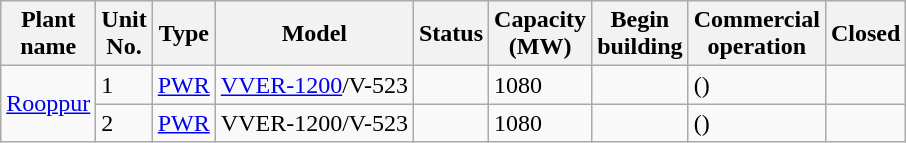<table class="wikitable sortable mw-datatable">
<tr>
<th>Plant<br>name</th>
<th>Unit<br>No.</th>
<th>Type</th>
<th>Model</th>
<th>Status</th>
<th>Capacity<br>(MW)</th>
<th>Begin<br>building</th>
<th>Commercial<br>operation</th>
<th>Closed</th>
</tr>
<tr>
<td rowspan=2><a href='#'>Rooppur</a></td>
<td>1</td>
<td><a href='#'>PWR</a></td>
<td><a href='#'>VVER-1200</a>/V-523</td>
<td></td>
<td>1080</td>
<td></td>
<td>()</td>
<td></td>
</tr>
<tr>
<td>2</td>
<td><a href='#'>PWR</a></td>
<td>VVER-1200/V-523</td>
<td></td>
<td>1080</td>
<td></td>
<td>()</td>
<td></td>
</tr>
</table>
